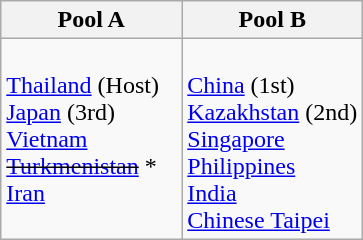<table class="wikitable">
<tr>
<th width=50%>Pool A</th>
<th width=50%>Pool B</th>
</tr>
<tr>
<td valign=top><br> <a href='#'>Thailand</a> (Host)<br>
 <a href='#'>Japan</a> (3rd)<br>
 <a href='#'>Vietnam</a> <br>
<s> <a href='#'>Turkmenistan</a></s> *<br>
 <a href='#'>Iran</a> <br></td>
<td><br> <a href='#'>China</a> (1st)<br>
 <a href='#'>Kazakhstan</a> (2nd)<br>
 <a href='#'>Singapore</a><br>
 <a href='#'>Philippines</a><br>
 <a href='#'>India</a><br>
 <a href='#'>Chinese Taipei</a></td>
</tr>
</table>
